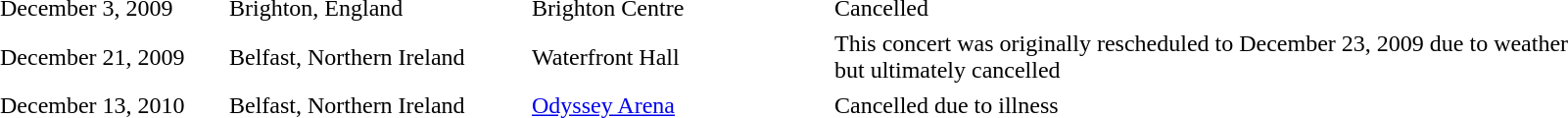<table cellpadding="2" style="border: 0px solid darkgray;">
<tr>
<th width="150"></th>
<th width="200"></th>
<th width="200"></th>
<th width="500"></th>
</tr>
<tr border="0">
<td>December 3, 2009</td>
<td>Brighton, England</td>
<td>Brighton Centre</td>
<td>Cancelled</td>
</tr>
<tr>
<td>December 21, 2009</td>
<td>Belfast, Northern Ireland</td>
<td>Waterfront Hall</td>
<td>This concert was originally rescheduled to December 23, 2009 due to weather but ultimately cancelled</td>
</tr>
<tr>
<td>December 13, 2010</td>
<td>Belfast, Northern Ireland</td>
<td><a href='#'>Odyssey Arena</a></td>
<td>Cancelled due to illness</td>
</tr>
</table>
